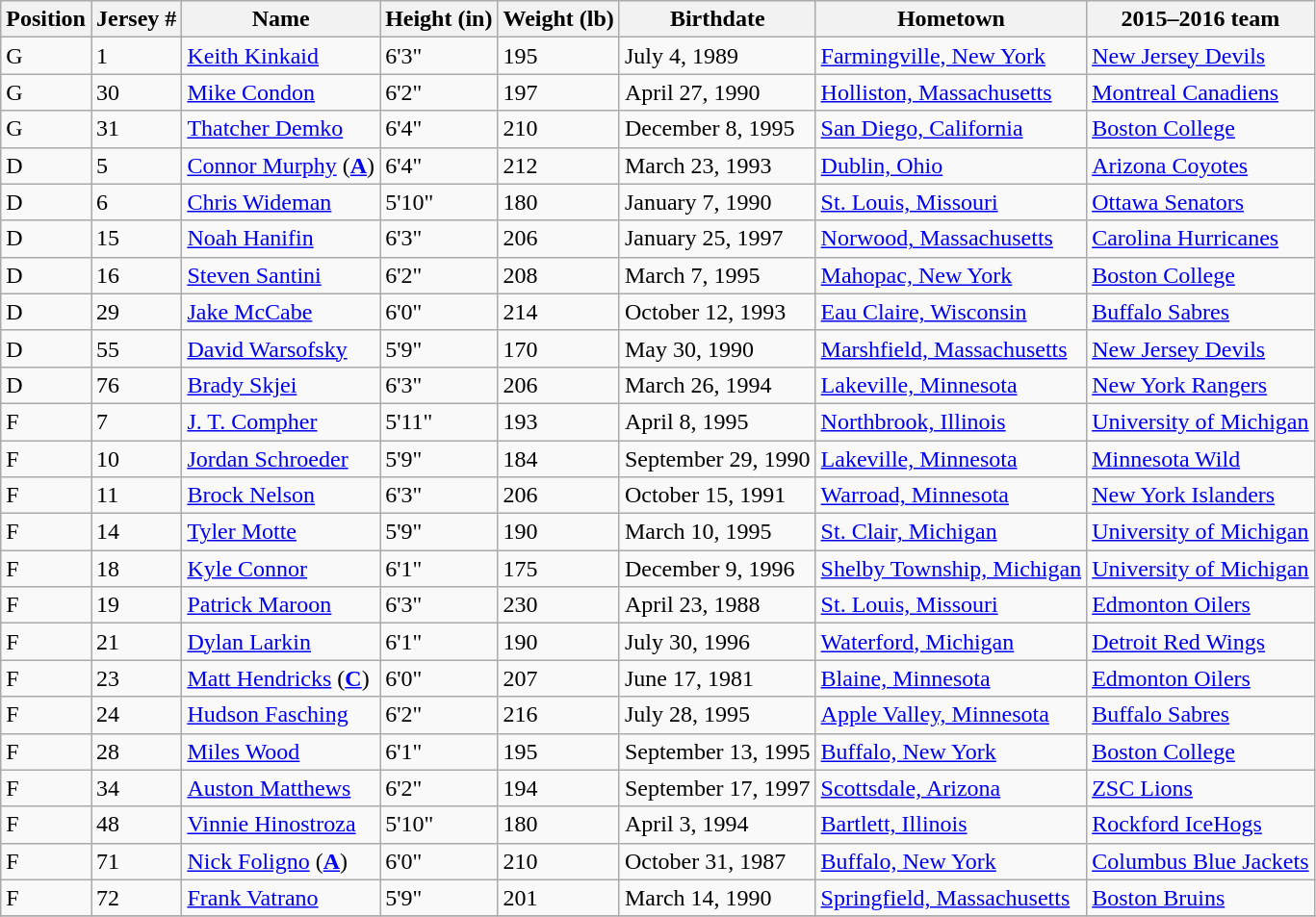<table class="wikitable sortable">
<tr>
<th>Position</th>
<th>Jersey #</th>
<th>Name</th>
<th>Height (in)</th>
<th>Weight (lb)</th>
<th>Birthdate</th>
<th>Hometown</th>
<th>2015–2016 team</th>
</tr>
<tr>
<td>G</td>
<td>1</td>
<td><a href='#'>Keith Kinkaid</a></td>
<td>6'3"</td>
<td>195</td>
<td>July 4, 1989</td>
<td><a href='#'>Farmingville, New York</a></td>
<td><a href='#'>New Jersey Devils</a></td>
</tr>
<tr>
<td>G</td>
<td>30</td>
<td><a href='#'>Mike Condon</a></td>
<td>6'2"</td>
<td>197</td>
<td>April 27, 1990</td>
<td><a href='#'>Holliston, Massachusetts</a></td>
<td><a href='#'>Montreal Canadiens</a></td>
</tr>
<tr>
<td>G</td>
<td>31</td>
<td><a href='#'>Thatcher Demko</a></td>
<td>6'4"</td>
<td>210</td>
<td>December 8, 1995</td>
<td><a href='#'>San Diego, California</a></td>
<td><a href='#'>Boston College</a></td>
</tr>
<tr>
<td>D</td>
<td>5</td>
<td><a href='#'>Connor Murphy</a> (<strong><a href='#'>A</a></strong>)</td>
<td>6'4"</td>
<td>212</td>
<td>March 23, 1993</td>
<td><a href='#'>Dublin, Ohio</a></td>
<td><a href='#'>Arizona Coyotes</a></td>
</tr>
<tr>
<td>D</td>
<td>6</td>
<td><a href='#'>Chris Wideman</a></td>
<td>5'10"</td>
<td>180</td>
<td>January 7, 1990</td>
<td><a href='#'>St. Louis, Missouri</a></td>
<td><a href='#'>Ottawa Senators</a></td>
</tr>
<tr>
<td>D</td>
<td>15</td>
<td><a href='#'>Noah Hanifin</a></td>
<td>6'3"</td>
<td>206</td>
<td>January 25, 1997</td>
<td><a href='#'>Norwood, Massachusetts</a></td>
<td><a href='#'>Carolina Hurricanes</a></td>
</tr>
<tr>
<td>D</td>
<td>16</td>
<td><a href='#'>Steven Santini</a></td>
<td>6'2"</td>
<td>208</td>
<td>March 7, 1995</td>
<td><a href='#'>Mahopac, New York</a></td>
<td><a href='#'>Boston College</a></td>
</tr>
<tr>
<td>D</td>
<td>29</td>
<td><a href='#'>Jake McCabe</a></td>
<td>6'0"</td>
<td>214</td>
<td>October 12, 1993</td>
<td><a href='#'>Eau Claire, Wisconsin</a></td>
<td><a href='#'>Buffalo Sabres</a></td>
</tr>
<tr>
<td>D</td>
<td>55</td>
<td><a href='#'>David Warsofsky</a></td>
<td>5'9"</td>
<td>170</td>
<td>May 30, 1990</td>
<td><a href='#'>Marshfield, Massachusetts</a></td>
<td><a href='#'>New Jersey Devils</a></td>
</tr>
<tr>
<td>D</td>
<td>76</td>
<td><a href='#'>Brady Skjei</a></td>
<td>6'3"</td>
<td>206</td>
<td>March 26, 1994</td>
<td><a href='#'>Lakeville, Minnesota</a></td>
<td><a href='#'>New York Rangers</a></td>
</tr>
<tr>
<td>F</td>
<td>7</td>
<td><a href='#'>J. T. Compher</a></td>
<td>5'11"</td>
<td>193</td>
<td>April 8, 1995</td>
<td><a href='#'>Northbrook, Illinois</a></td>
<td><a href='#'>University of Michigan</a></td>
</tr>
<tr>
<td>F</td>
<td>10</td>
<td><a href='#'>Jordan Schroeder</a></td>
<td>5'9"</td>
<td>184</td>
<td>September 29, 1990</td>
<td><a href='#'>Lakeville, Minnesota</a></td>
<td><a href='#'>Minnesota Wild</a></td>
</tr>
<tr>
<td>F</td>
<td>11</td>
<td><a href='#'>Brock Nelson</a></td>
<td>6'3"</td>
<td>206</td>
<td>October 15, 1991</td>
<td><a href='#'>Warroad, Minnesota</a></td>
<td><a href='#'>New York Islanders</a></td>
</tr>
<tr>
<td>F</td>
<td>14</td>
<td><a href='#'>Tyler Motte</a></td>
<td>5'9"</td>
<td>190</td>
<td>March 10, 1995</td>
<td><a href='#'>St. Clair, Michigan</a></td>
<td><a href='#'>University of Michigan</a></td>
</tr>
<tr>
<td>F</td>
<td>18</td>
<td><a href='#'>Kyle Connor</a></td>
<td>6'1"</td>
<td>175</td>
<td>December 9, 1996</td>
<td><a href='#'>Shelby Township, Michigan</a></td>
<td><a href='#'>University of Michigan</a></td>
</tr>
<tr>
<td>F</td>
<td>19</td>
<td><a href='#'>Patrick Maroon</a></td>
<td>6'3"</td>
<td>230</td>
<td>April 23, 1988</td>
<td><a href='#'>St. Louis, Missouri</a></td>
<td><a href='#'>Edmonton Oilers</a></td>
</tr>
<tr>
<td>F</td>
<td>21</td>
<td><a href='#'>Dylan Larkin</a></td>
<td>6'1"</td>
<td>190</td>
<td>July 30, 1996</td>
<td><a href='#'>Waterford, Michigan</a></td>
<td><a href='#'>Detroit Red Wings</a></td>
</tr>
<tr>
<td>F</td>
<td>23</td>
<td><a href='#'>Matt Hendricks</a> (<strong><a href='#'>C</a></strong>)</td>
<td>6'0"</td>
<td>207</td>
<td>June 17, 1981</td>
<td><a href='#'>Blaine, Minnesota</a></td>
<td><a href='#'>Edmonton Oilers</a></td>
</tr>
<tr>
<td>F</td>
<td>24</td>
<td><a href='#'>Hudson Fasching</a></td>
<td>6'2"</td>
<td>216</td>
<td>July 28, 1995</td>
<td><a href='#'>Apple Valley, Minnesota</a></td>
<td><a href='#'>Buffalo Sabres</a></td>
</tr>
<tr>
<td>F</td>
<td>28</td>
<td><a href='#'>Miles Wood</a></td>
<td>6'1"</td>
<td>195</td>
<td>September 13, 1995</td>
<td><a href='#'>Buffalo, New York</a></td>
<td><a href='#'>Boston College</a></td>
</tr>
<tr>
<td>F</td>
<td>34</td>
<td><a href='#'>Auston Matthews</a></td>
<td>6'2"</td>
<td>194</td>
<td>September 17, 1997</td>
<td><a href='#'>Scottsdale, Arizona</a></td>
<td><a href='#'>ZSC Lions</a></td>
</tr>
<tr>
<td>F</td>
<td>48</td>
<td><a href='#'>Vinnie Hinostroza</a></td>
<td>5'10"</td>
<td>180</td>
<td>April 3, 1994</td>
<td><a href='#'>Bartlett, Illinois</a></td>
<td><a href='#'>Rockford IceHogs</a></td>
</tr>
<tr>
<td>F</td>
<td>71</td>
<td><a href='#'>Nick Foligno</a> (<strong><a href='#'>A</a></strong>)</td>
<td>6'0"</td>
<td>210</td>
<td>October 31, 1987</td>
<td><a href='#'>Buffalo, New York</a></td>
<td><a href='#'>Columbus Blue Jackets</a></td>
</tr>
<tr>
<td>F</td>
<td>72</td>
<td><a href='#'>Frank Vatrano</a></td>
<td>5'9"</td>
<td>201</td>
<td>March 14, 1990</td>
<td><a href='#'>Springfield, Massachusetts</a></td>
<td><a href='#'>Boston Bruins</a></td>
</tr>
<tr>
</tr>
</table>
